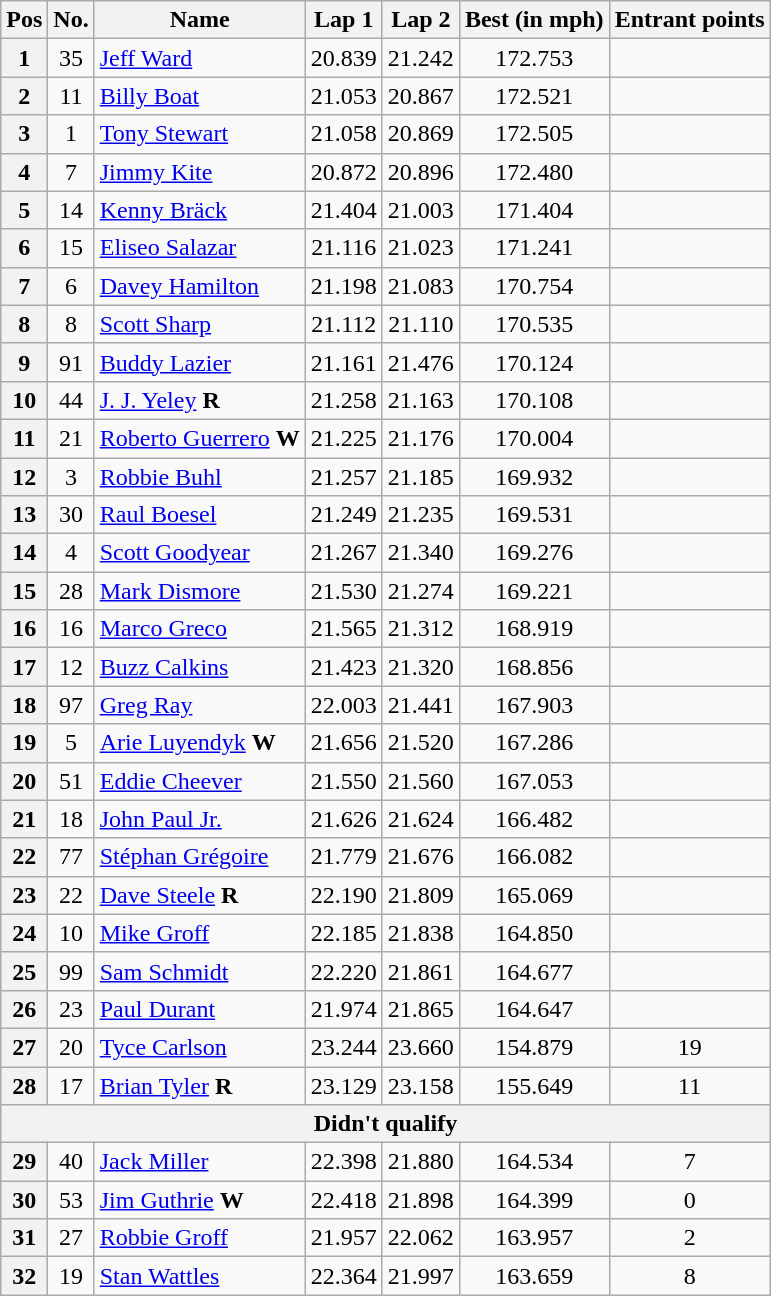<table class="wikitable sortable" " style="fontsize:95%">
<tr>
<th>Pos</th>
<th>No.</th>
<th>Name</th>
<th>Lap 1</th>
<th>Lap 2</th>
<th>Best (in mph)</th>
<th>Entrant points</th>
</tr>
<tr>
<th scope="row">1</th>
<td align=center>35</td>
<td> <a href='#'>Jeff Ward</a></td>
<td align="center">20.839</td>
<td align="center">21.242</td>
<td align="center">172.753</td>
<td></td>
</tr>
<tr>
<th scope="row">2</th>
<td align=center>11</td>
<td> <a href='#'>Billy Boat</a></td>
<td align="center">21.053</td>
<td align="center">20.867</td>
<td align="center">172.521</td>
<td></td>
</tr>
<tr>
<th scope="row">3</th>
<td align=center>1</td>
<td> <a href='#'>Tony Stewart</a></td>
<td align="center">21.058</td>
<td align="center">20.869</td>
<td align="center">172.505</td>
<td></td>
</tr>
<tr>
<th scope="row">4</th>
<td align=center>7</td>
<td> <a href='#'>Jimmy Kite</a></td>
<td align="center">20.872</td>
<td align="center">20.896</td>
<td align="center">172.480</td>
<td></td>
</tr>
<tr>
<th scope="row">5</th>
<td align=center>14</td>
<td> <a href='#'>Kenny Bräck</a></td>
<td align="center">21.404</td>
<td align="center">21.003</td>
<td align="center">171.404</td>
<td></td>
</tr>
<tr>
<th scope="row">6</th>
<td align=center>15</td>
<td> <a href='#'>Eliseo Salazar</a></td>
<td align="center">21.116</td>
<td align="center">21.023</td>
<td align="center">171.241</td>
<td></td>
</tr>
<tr>
<th scope="row">7</th>
<td align=center>6</td>
<td> <a href='#'>Davey Hamilton</a></td>
<td align="center">21.198</td>
<td align="center">21.083</td>
<td align="center">170.754</td>
<td></td>
</tr>
<tr>
<th scope="row">8</th>
<td align=center>8</td>
<td> <a href='#'>Scott Sharp</a></td>
<td align="center">21.112</td>
<td align="center">21.110</td>
<td align="center">170.535</td>
<td></td>
</tr>
<tr>
<th scope="row">9</th>
<td align=center>91</td>
<td> <a href='#'>Buddy Lazier</a></td>
<td align="center">21.161</td>
<td align="center">21.476</td>
<td align="center">170.124</td>
<td></td>
</tr>
<tr>
<th scope="row">10</th>
<td align=center>44</td>
<td> <a href='#'>J. J. Yeley</a> <strong><span>R</span></strong></td>
<td align="center">21.258</td>
<td align="center">21.163</td>
<td align="center">170.108</td>
<td></td>
</tr>
<tr>
<th scope="row">11</th>
<td align=center>21</td>
<td> <a href='#'>Roberto Guerrero</a> <strong><span>W</span></strong></td>
<td align="center">21.225</td>
<td align="center">21.176</td>
<td align="center">170.004</td>
<td></td>
</tr>
<tr>
<th scope="row">12</th>
<td align=center>3</td>
<td> <a href='#'>Robbie Buhl</a></td>
<td align="center">21.257</td>
<td align="center">21.185</td>
<td align="center">169.932</td>
<td></td>
</tr>
<tr>
<th scope="row">13</th>
<td align=center>30</td>
<td> <a href='#'>Raul Boesel</a></td>
<td align="center">21.249</td>
<td align="center">21.235</td>
<td align="center">169.531</td>
<td></td>
</tr>
<tr>
<th scope="row">14</th>
<td align=center>4</td>
<td> <a href='#'>Scott Goodyear</a></td>
<td align="center">21.267</td>
<td align="center">21.340</td>
<td align="center">169.276</td>
<td></td>
</tr>
<tr>
<th scope="row">15</th>
<td align=center>28</td>
<td> <a href='#'>Mark Dismore</a></td>
<td align="center">21.530</td>
<td align="center">21.274</td>
<td align="center">169.221</td>
<td></td>
</tr>
<tr>
<th scope="row">16</th>
<td align=center>16</td>
<td> <a href='#'>Marco Greco</a></td>
<td align="center">21.565</td>
<td align="center">21.312</td>
<td align="center">168.919</td>
<td></td>
</tr>
<tr>
<th scope="row">17</th>
<td align=center>12</td>
<td> <a href='#'>Buzz Calkins</a></td>
<td align="center">21.423</td>
<td align="center">21.320</td>
<td align="center">168.856</td>
<td></td>
</tr>
<tr>
<th scope="row">18</th>
<td align=center>97</td>
<td> <a href='#'>Greg Ray</a></td>
<td align="center">22.003</td>
<td align="center">21.441</td>
<td align="center">167.903</td>
<td></td>
</tr>
<tr>
<th scope="row">19</th>
<td align=center>5</td>
<td> <a href='#'>Arie Luyendyk</a> <strong><span>W</span></strong></td>
<td align="center">21.656</td>
<td align="center">21.520</td>
<td align="center">167.286</td>
<td></td>
</tr>
<tr>
<th scope="row">20</th>
<td align=center>51</td>
<td> <a href='#'>Eddie Cheever</a></td>
<td align="center">21.550</td>
<td align="center">21.560</td>
<td align="center">167.053</td>
<td></td>
</tr>
<tr>
<th scope="row">21</th>
<td align=center>18</td>
<td> <a href='#'>John Paul Jr.</a></td>
<td align="center">21.626</td>
<td align="center">21.624</td>
<td align="center">166.482</td>
<td></td>
</tr>
<tr>
<th scope="row">22</th>
<td align=center>77</td>
<td> <a href='#'>Stéphan Grégoire</a></td>
<td align="center">21.779</td>
<td align="center">21.676</td>
<td align="center">166.082</td>
<td></td>
</tr>
<tr>
<th scope="row">23</th>
<td align=center>22</td>
<td> <a href='#'>Dave Steele</a> <strong><span>R</span></strong></td>
<td align="center">22.190</td>
<td align="center">21.809</td>
<td align="center">165.069</td>
<td></td>
</tr>
<tr>
<th scope="row">24</th>
<td align=center>10</td>
<td> <a href='#'>Mike Groff</a></td>
<td align="center">22.185</td>
<td align="center">21.838</td>
<td align="center">164.850</td>
<td></td>
</tr>
<tr>
<th scope="row">25</th>
<td align=center>99</td>
<td> <a href='#'>Sam Schmidt</a></td>
<td align="center">22.220</td>
<td align="center">21.861</td>
<td align="center">164.677</td>
<td></td>
</tr>
<tr>
<th scope="row">26</th>
<td align=center>23</td>
<td> <a href='#'>Paul Durant</a></td>
<td align="center">21.974</td>
<td align="center">21.865</td>
<td align="center">164.647</td>
<td></td>
</tr>
<tr>
<th scope="row">27</th>
<td align=center>20</td>
<td> <a href='#'>Tyce Carlson</a></td>
<td align="center">23.244</td>
<td align="center">23.660</td>
<td align="center">154.879</td>
<td align="center">19</td>
</tr>
<tr>
<th scope="row">28</th>
<td align=center>17</td>
<td> <a href='#'>Brian Tyler</a> <strong><span>R</span></strong></td>
<td align="center">23.129</td>
<td align="center">23.158</td>
<td align="center">155.649</td>
<td align="center">11</td>
</tr>
<tr>
<th colspan="7">Didn't qualify</th>
</tr>
<tr>
<th scope="row">29</th>
<td align=center>40</td>
<td> <a href='#'>Jack Miller</a></td>
<td align="center">22.398</td>
<td align="center">21.880</td>
<td align="center">164.534</td>
<td align="center">7</td>
</tr>
<tr>
<th scope="row">30</th>
<td align=center>53</td>
<td> <a href='#'>Jim Guthrie</a> <strong><span>W</span></strong></td>
<td align="center">22.418</td>
<td align="center">21.898</td>
<td align="center">164.399</td>
<td align="center">0</td>
</tr>
<tr>
<th scope="row">31</th>
<td align=center>27</td>
<td> <a href='#'>Robbie Groff</a></td>
<td align="center">21.957</td>
<td align="center">22.062</td>
<td align="center">163.957</td>
<td align="center">2</td>
</tr>
<tr>
<th scope="row">32</th>
<td align=center>19</td>
<td> <a href='#'>Stan Wattles</a></td>
<td align="center">22.364</td>
<td align="center">21.997</td>
<td align="center">163.659</td>
<td align="center">8</td>
</tr>
</table>
